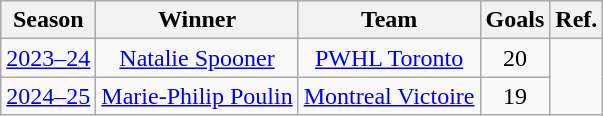<table class="wikitable sortable" style="text-align:center;">
<tr>
<th scope="col">Season</th>
<th scope="col">Winner</th>
<th scope="col">Team</th>
<th scope="col">Goals</th>
<th scope="col" class="unsortable">Ref.</th>
</tr>
<tr>
<td><a href='#'>2023–24</a></td>
<td><a href='#'>Natalie Spooner</a></td>
<td><a href='#'>PWHL Toronto</a></td>
<td>20</td>
<td rowspan="2"></td>
</tr>
<tr>
<td><a href='#'>2024–25</a></td>
<td><a href='#'>Marie-Philip Poulin</a></td>
<td><a href='#'>Montreal Victoire</a></td>
<td>19</td>
</tr>
</table>
